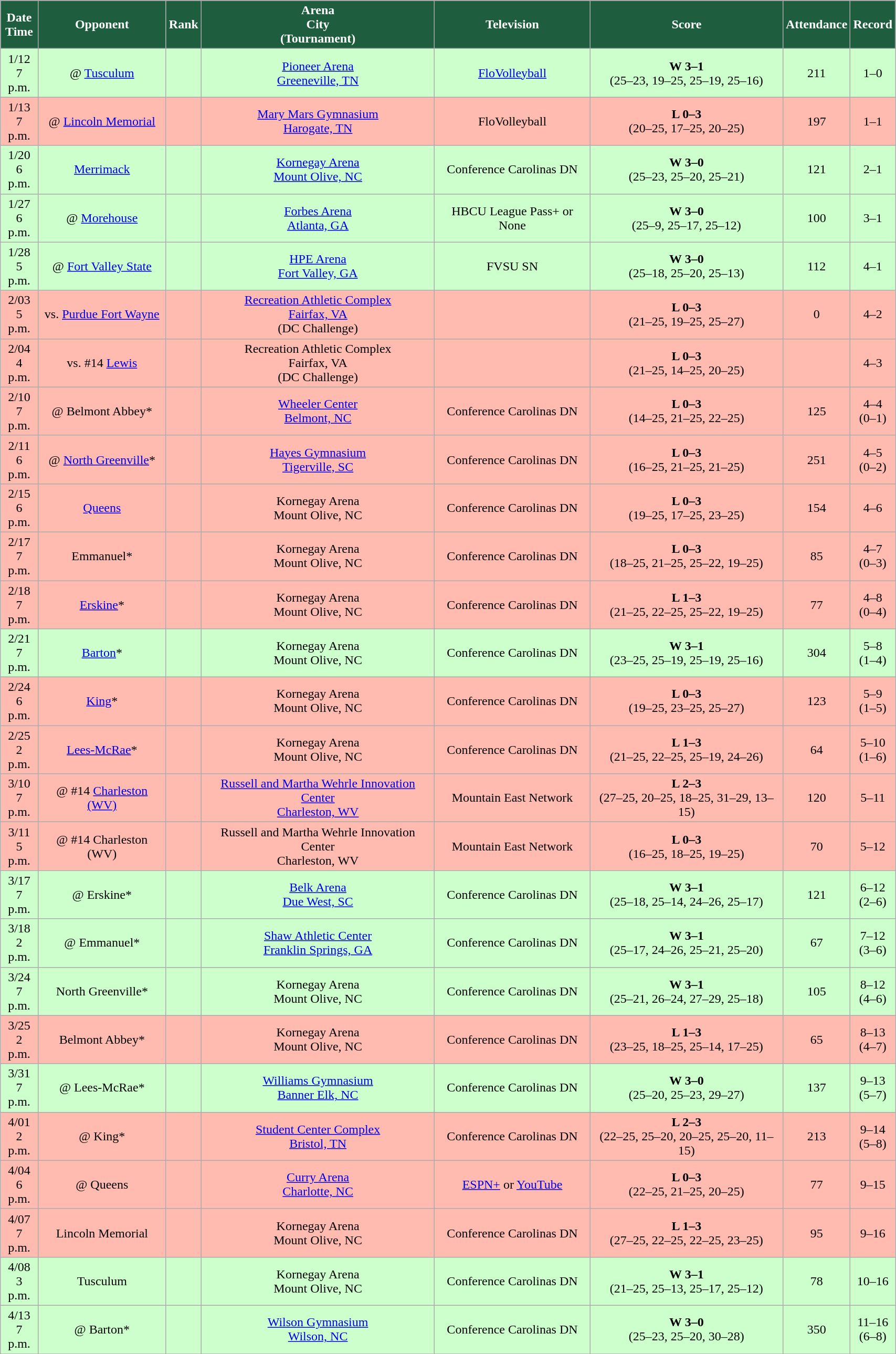<table class="wikitable sortable" style="width:90%">
<tr>
<th style="background:#1E5E3E; color:#FFFFFF;" scope="col">Date<br>Time</th>
<th style="background:#1E5E3E; color:#FFFFFF;" scope="col">Opponent</th>
<th style="background:#1E5E3E; color:#FFFFFF;" scope="col">Rank</th>
<th style="background:#1E5E3E; color:#FFFFFF;" scope="col">Arena<br>City<br>(Tournament)</th>
<th style="background:#1E5E3E; color:#FFFFFF;" scope="col">Television</th>
<th style="background:#1E5E3E; color:#FFFFFF;" scope="col">Score</th>
<th style="background:#1E5E3E; color:#FFFFFF;" scope="col">Attendance</th>
<th style="background:#1E5E3E; color:#FFFFFF;" scope="col">Record</th>
</tr>
<tr align="center" bgcolor="#ccffcc">
<td>1/12<br>7 p.m.</td>
<td>@ <a href='#'>Tusculum</a></td>
<td></td>
<td><a href='#'>Pioneer Arena</a><br><a href='#'>Greeneville, TN</a></td>
<td><a href='#'>FloVolleyball</a></td>
<td><strong>W 3–1</strong><br>(25–23, 19–25, 25–19, 25–16)</td>
<td>211</td>
<td>1–0</td>
</tr>
<tr align="center" bgcolor="#ffbbb">
<td>1/13<br>7 p.m.</td>
<td>@ <a href='#'>Lincoln Memorial</a></td>
<td></td>
<td><a href='#'>Mary Mars Gymnasium</a><br><a href='#'>Harogate, TN</a></td>
<td>FloVolleyball</td>
<td><strong>L 0–3</strong><br>(20–25, 17–25, 20–25)</td>
<td>197</td>
<td>1–1</td>
</tr>
<tr align="center" bgcolor="#ccffcc">
<td>1/20<br>6 p.m.</td>
<td><a href='#'>Merrimack</a></td>
<td></td>
<td><a href='#'>Kornegay Arena</a><br><a href='#'>Mount Olive, NC</a></td>
<td>Conference Carolinas DN</td>
<td><strong>W 3–0</strong><br>(25–23, 25–20, 25–21)</td>
<td>121</td>
<td>2–1</td>
</tr>
<tr align="center" bgcolor="#ccffcc">
<td>1/27<br>6 p.m.</td>
<td>@ <a href='#'>Morehouse</a></td>
<td></td>
<td><a href='#'>Forbes Arena</a><br><a href='#'>Atlanta, GA</a></td>
<td>HBCU League Pass+ or None</td>
<td><strong>W 3–0</strong><br>(25–9, 25–17, 25–12)</td>
<td>100</td>
<td>3–1</td>
</tr>
<tr align="center" bgcolor="#ccffcc">
<td>1/28<br>5 p.m.</td>
<td>@ <a href='#'>Fort Valley State</a></td>
<td></td>
<td><a href='#'>HPE Arena</a><br><a href='#'>Fort Valley, GA</a></td>
<td>FVSU SN</td>
<td><strong>W 3–0</strong><br>(25–18, 25–20, 25–13)</td>
<td>112</td>
<td>4–1</td>
</tr>
<tr align="center" bgcolor="#ffbbb">
<td>2/03<br>5 p.m.</td>
<td>vs. <a href='#'>Purdue Fort Wayne</a></td>
<td></td>
<td><a href='#'>Recreation Athletic Complex</a><br><a href='#'>Fairfax, VA</a><br>(DC Challenge)</td>
<td></td>
<td><strong>L 0–3</strong><br>(21–25, 19–25, 25–27)</td>
<td>0</td>
<td>4–2</td>
</tr>
<tr align="center" bgcolor="#ffbbb">
<td>2/04<br>4 p.m.</td>
<td>vs. #14 <a href='#'>Lewis</a></td>
<td></td>
<td>Recreation Athletic Complex<br>Fairfax, VA<br>(DC Challenge)</td>
<td></td>
<td><strong>L 0–3</strong><br>(21–25, 14–25, 20–25)</td>
<td></td>
<td>4–3</td>
</tr>
<tr align="center" bgcolor="#ffbbb">
<td>2/10<br>7 p.m.</td>
<td>@ Belmont Abbey*</td>
<td></td>
<td><a href='#'>Wheeler Center</a><br><a href='#'>Belmont, NC</a></td>
<td>Conference Carolinas DN</td>
<td><strong>L 0–3</strong><br>(14–25, 21–25, 22–25)</td>
<td>125</td>
<td>4–4<br>(0–1)</td>
</tr>
<tr align="center" bgcolor="#ffbbb">
<td>2/11<br>6 p.m.</td>
<td>@ <a href='#'>North Greenville</a>*</td>
<td></td>
<td><a href='#'>Hayes Gymnasium</a><br><a href='#'>Tigerville, SC</a></td>
<td>Conference Carolinas DN</td>
<td><strong>L 0–3</strong><br>(16–25, 21–25, 21–25)</td>
<td>251</td>
<td>4–5<br>(0–2)</td>
</tr>
<tr align="center" bgcolor="#ffbbb">
<td>2/15<br>6 p.m.</td>
<td><a href='#'>Queens</a></td>
<td></td>
<td>Kornegay Arena<br>Mount Olive, NC</td>
<td>Conference Carolinas DN</td>
<td><strong>L 0–3</strong><br>(19–25, 17–25, 23–25)</td>
<td>154</td>
<td>4–6</td>
</tr>
<tr align="center" bgcolor="#ffbbb">
<td>2/17<br>7 p.m.</td>
<td>Emmanuel*</td>
<td></td>
<td>Kornegay Arena<br>Mount Olive, NC</td>
<td>Conference Carolinas DN</td>
<td><strong>L 0–3</strong><br>(18–25, 21–25, 25–22, 19–25)</td>
<td>85</td>
<td>4–7<br>(0–3)</td>
</tr>
<tr align="center" bgcolor="#ffbbb">
<td>2/18<br>7 p.m.</td>
<td><a href='#'>Erskine</a>*</td>
<td></td>
<td>Kornegay Arena<br>Mount Olive, NC</td>
<td>Conference Carolinas DN</td>
<td><strong>L 1–3</strong><br>(21–25, 22–25, 25–22, 19–25)</td>
<td>77</td>
<td>4–8<br>(0–4)</td>
</tr>
<tr align="center" bgcolor="#ccffcc">
<td>2/21<br>7 p.m.</td>
<td><a href='#'>Barton</a>*</td>
<td></td>
<td>Kornegay Arena<br>Mount Olive, NC</td>
<td>Conference Carolinas DN</td>
<td><strong>W 3–1</strong><br>(23–25, 25–19, 25–19, 25–16)</td>
<td>304</td>
<td>5–8<br>(1–4)</td>
</tr>
<tr align="center" bgcolor="#ffbbb">
<td>2/24<br>6 p.m.</td>
<td><a href='#'>King</a>*</td>
<td></td>
<td>Kornegay Arena<br>Mount Olive, NC</td>
<td>Conference Carolinas DN</td>
<td><strong>L 0–3</strong><br>(19–25, 23–25, 25–27)</td>
<td>123</td>
<td>5–9<br>(1–5)</td>
</tr>
<tr align="center" bgcolor="#ffbbb">
<td>2/25<br>2 p.m.</td>
<td><a href='#'>Lees-McRae</a>*</td>
<td></td>
<td>Kornegay Arena<br>Mount Olive, NC</td>
<td>Conference Carolinas DN</td>
<td><strong>L 1–3</strong><br>(21–25, 22–25, 25–19, 24–26)</td>
<td>64</td>
<td>5–10<br>(1–6)</td>
</tr>
<tr align="center" bgcolor="#ffbbb">
<td>3/10<br>7 p.m.</td>
<td>@ #14 <a href='#'>Charleston (WV)</a></td>
<td></td>
<td><a href='#'>Russell and Martha Wehrle Innovation Center</a><br><a href='#'>Charleston, WV</a></td>
<td>Mountain East Network</td>
<td><strong>L 2–3</strong><br>(27–25, 20–25, 18–25, 31–29, 13–15)</td>
<td>120</td>
<td>5–11</td>
</tr>
<tr align="center" bgcolor="#ffbbb">
<td>3/11<br>5 p.m.</td>
<td>@ #14 Charleston (WV)</td>
<td></td>
<td>Russell and Martha Wehrle Innovation Center<br>Charleston, WV</td>
<td>Mountain East Network</td>
<td><strong>L 0–3</strong><br>(16–25, 18–25, 19–25)</td>
<td>70</td>
<td>5–12</td>
</tr>
<tr align="center" bgcolor="#ccffcc">
<td>3/17<br>7 p.m.</td>
<td>@ Erskine*</td>
<td></td>
<td><a href='#'>Belk Arena</a><br><a href='#'>Due West, SC</a></td>
<td>Conference Carolinas DN</td>
<td><strong>W 3–1</strong><br>(25–18, 25–14, 24–26, 25–17)</td>
<td>121</td>
<td>6–12<br>(2–6)</td>
</tr>
<tr align="center" bgcolor="#ccffcc">
<td>3/18<br>2 p.m.</td>
<td>@ Emmanuel*</td>
<td></td>
<td><a href='#'>Shaw Athletic Center</a><br><a href='#'>Franklin Springs, GA</a></td>
<td>Conference Carolinas DN</td>
<td><strong>W 3–1</strong><br>(25–17, 24–26, 25–21, 25–20)</td>
<td>67</td>
<td>7–12<br>(3–6)</td>
</tr>
<tr align="center" bgcolor="#ccffcc">
<td>3/24<br>7 p.m.</td>
<td>North Greenville*</td>
<td></td>
<td>Kornegay Arena<br>Mount Olive, NC</td>
<td>Conference Carolinas DN</td>
<td><strong>W 3–1</strong><br>(25–21, 26–24, 27–29, 25–18)</td>
<td>105</td>
<td>8–12<br>(4–6)</td>
</tr>
<tr align="center" bgcolor="#ffbbb">
<td>3/25<br>2 p.m.</td>
<td>Belmont Abbey*</td>
<td></td>
<td>Kornegay Arena<br>Mount Olive, NC</td>
<td>Conference Carolinas DN</td>
<td><strong>L 1–3</strong><br>(23–25, 18–25, 25–14, 17–25)</td>
<td>65</td>
<td>8–13<br>(4–7)</td>
</tr>
<tr align="center" bgcolor="#ccffcc">
<td>3/31<br>7 p.m.</td>
<td>@ Lees-McRae*</td>
<td></td>
<td><a href='#'>Williams Gymnasium</a><br><a href='#'>Banner Elk, NC</a></td>
<td>Conference Carolinas DN</td>
<td><strong>W 3–0</strong><br>(25–20, 25–23, 29–27)</td>
<td>137</td>
<td>9–13<br>(5–7)</td>
</tr>
<tr align="center" bgcolor="#ffbbb">
<td>4/01<br>2 p.m.</td>
<td>@ King*</td>
<td></td>
<td><a href='#'>Student Center Complex</a><br><a href='#'>Bristol, TN</a></td>
<td>Conference Carolinas DN</td>
<td><strong>L 2–3</strong><br>(22–25, 25–20, 20–25, 25–20, 11–15)</td>
<td>213</td>
<td>9–14<br>(5–8)</td>
</tr>
<tr align="center" bgcolor="#ffbbb">
<td>4/04<br>6 p.m.</td>
<td>@ Queens</td>
<td></td>
<td><a href='#'>Curry Arena</a><br><a href='#'>Charlotte, NC</a></td>
<td><a href='#'>ESPN+</a> or <a href='#'>YouTube</a></td>
<td><strong>L 0–3</strong><br>(22–25, 21–25, 20–25)</td>
<td>77</td>
<td>9–15</td>
</tr>
<tr align="center" bgcolor="#ffbbb">
<td>4/07<br>7 p.m.</td>
<td>Lincoln Memorial</td>
<td></td>
<td>Kornegay Arena<br>Mount Olive, NC</td>
<td>Conference Carolinas DN</td>
<td><strong>L 1–3</strong><br>(27–25, 22–25, 22–25, 23–25)</td>
<td>95</td>
<td>9–16</td>
</tr>
<tr align="center" bgcolor="#ccffcc">
<td>4/08<br>3 p.m.</td>
<td>Tusculum</td>
<td></td>
<td>Kornegay Arena<br>Mount Olive, NC</td>
<td>Conference Carolinas DN</td>
<td><strong>W 3–1</strong><br>(21–25, 25–13, 25–17, 25–12)</td>
<td>78</td>
<td>10–16</td>
</tr>
<tr align="center" bgcolor="#ccffcc">
<td>4/13<br>7 p.m.</td>
<td>@ Barton*</td>
<td></td>
<td><a href='#'>Wilson Gymnasium</a><br><a href='#'>Wilson, NC</a></td>
<td>Conference Carolinas DN</td>
<td><strong>W 3–0</strong><br>(25–23, 25–20, 30–28)</td>
<td>350</td>
<td>11–16<br>(6–8)</td>
</tr>
<tr>
</tr>
</table>
